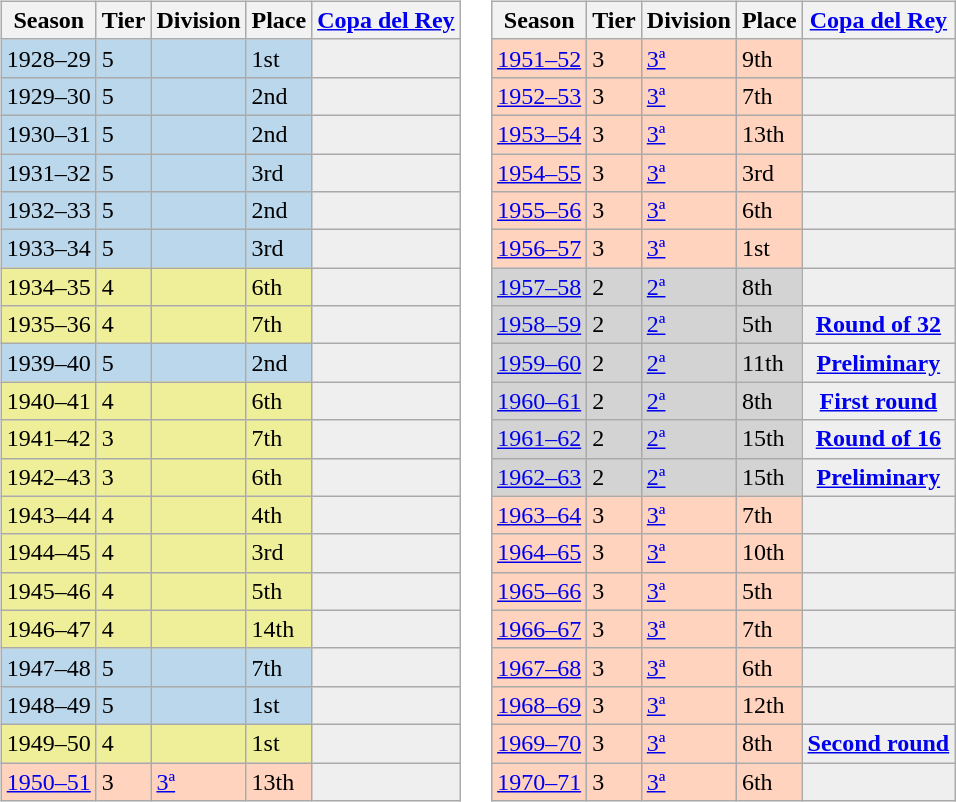<table>
<tr>
<td valign="top" width=0%><br><table class="wikitable">
<tr style="background:#f0f6fa;">
<th>Season</th>
<th>Tier</th>
<th>Division</th>
<th>Place</th>
<th><a href='#'>Copa del Rey</a></th>
</tr>
<tr>
<td style="background:#BBD7EC;">1928–29</td>
<td style="background:#BBD7EC;">5</td>
<td style="background:#BBD7EC;"></td>
<td style="background:#BBD7EC;">1st</td>
<th style="background:#efefef;"></th>
</tr>
<tr>
<td style="background:#BBD7EC;">1929–30</td>
<td style="background:#BBD7EC;">5</td>
<td style="background:#BBD7EC;"></td>
<td style="background:#BBD7EC;">2nd</td>
<th style="background:#efefef;"></th>
</tr>
<tr>
<td style="background:#BBD7EC;">1930–31</td>
<td style="background:#BBD7EC;">5</td>
<td style="background:#BBD7EC;"></td>
<td style="background:#BBD7EC;">2nd</td>
<th style="background:#efefef;"></th>
</tr>
<tr>
<td style="background:#BBD7EC;">1931–32</td>
<td style="background:#BBD7EC;">5</td>
<td style="background:#BBD7EC;"></td>
<td style="background:#BBD7EC;">3rd</td>
<th style="background:#efefef;"></th>
</tr>
<tr>
<td style="background:#BBD7EC;">1932–33</td>
<td style="background:#BBD7EC;">5</td>
<td style="background:#BBD7EC;"></td>
<td style="background:#BBD7EC;">2nd</td>
<th style="background:#efefef;"></th>
</tr>
<tr>
<td style="background:#BBD7EC;">1933–34</td>
<td style="background:#BBD7EC;">5</td>
<td style="background:#BBD7EC;"></td>
<td style="background:#BBD7EC;">3rd</td>
<th style="background:#efefef;"></th>
</tr>
<tr>
<td style="background:#EFEF99;">1934–35</td>
<td style="background:#EFEF99;">4</td>
<td style="background:#EFEF99;"></td>
<td style="background:#EFEF99;">6th</td>
<th style="background:#efefef;"></th>
</tr>
<tr>
<td style="background:#EFEF99;">1935–36</td>
<td style="background:#EFEF99;">4</td>
<td style="background:#EFEF99;"></td>
<td style="background:#EFEF99;">7th</td>
<th style="background:#efefef;"></th>
</tr>
<tr>
<td style="background:#BBD7EC;">1939–40</td>
<td style="background:#BBD7EC;">5</td>
<td style="background:#BBD7EC;"></td>
<td style="background:#BBD7EC;">2nd</td>
<th style="background:#efefef;"></th>
</tr>
<tr>
<td style="background:#EFEF99;">1940–41</td>
<td style="background:#EFEF99;">4</td>
<td style="background:#EFEF99;"></td>
<td style="background:#EFEF99;">6th</td>
<th style="background:#efefef;"></th>
</tr>
<tr>
<td style="background:#EFEF99;">1941–42</td>
<td style="background:#EFEF99;">3</td>
<td style="background:#EFEF99;"></td>
<td style="background:#EFEF99;">7th</td>
<th style="background:#efefef;"></th>
</tr>
<tr>
<td style="background:#EFEF99;">1942–43</td>
<td style="background:#EFEF99;">3</td>
<td style="background:#EFEF99;"></td>
<td style="background:#EFEF99;">6th</td>
<th style="background:#efefef;"></th>
</tr>
<tr>
<td style="background:#EFEF99;">1943–44</td>
<td style="background:#EFEF99;">4</td>
<td style="background:#EFEF99;"></td>
<td style="background:#EFEF99;">4th</td>
<th style="background:#efefef;"></th>
</tr>
<tr>
<td style="background:#EFEF99;">1944–45</td>
<td style="background:#EFEF99;">4</td>
<td style="background:#EFEF99;"></td>
<td style="background:#EFEF99;">3rd</td>
<th style="background:#efefef;"></th>
</tr>
<tr>
<td style="background:#EFEF99;">1945–46</td>
<td style="background:#EFEF99;">4</td>
<td style="background:#EFEF99;"></td>
<td style="background:#EFEF99;">5th</td>
<th style="background:#efefef;"></th>
</tr>
<tr>
<td style="background:#EFEF99;">1946–47</td>
<td style="background:#EFEF99;">4</td>
<td style="background:#EFEF99;"></td>
<td style="background:#EFEF99;">14th</td>
<th style="background:#efefef;"></th>
</tr>
<tr>
<td style="background:#BBD7EC;">1947–48</td>
<td style="background:#BBD7EC;">5</td>
<td style="background:#BBD7EC;"></td>
<td style="background:#BBD7EC;">7th</td>
<th style="background:#efefef;"></th>
</tr>
<tr>
<td style="background:#BBD7EC;">1948–49</td>
<td style="background:#BBD7EC;">5</td>
<td style="background:#BBD7EC;"></td>
<td style="background:#BBD7EC;">1st</td>
<th style="background:#efefef;"></th>
</tr>
<tr>
<td style="background:#EFEF99;">1949–50</td>
<td style="background:#EFEF99;">4</td>
<td style="background:#EFEF99;"></td>
<td style="background:#EFEF99;">1st</td>
<th style="background:#efefef;"></th>
</tr>
<tr>
<td style="background:#FFD3BD;"><a href='#'>1950–51</a></td>
<td style="background:#FFD3BD;">3</td>
<td style="background:#FFD3BD;"><a href='#'>3ª</a></td>
<td style="background:#FFD3BD;">13th</td>
<th style="background:#efefef;"></th>
</tr>
</table>
</td>
<td valign="top" width=0%><br><table class="wikitable">
<tr style="background:#f0f6fa;">
<th>Season</th>
<th>Tier</th>
<th>Division</th>
<th>Place</th>
<th><a href='#'>Copa del Rey</a></th>
</tr>
<tr>
<td style="background:#FFD3BD;"><a href='#'>1951–52</a></td>
<td style="background:#FFD3BD;">3</td>
<td style="background:#FFD3BD;"><a href='#'>3ª</a></td>
<td style="background:#FFD3BD;">9th</td>
<th style="background:#efefef;"></th>
</tr>
<tr>
<td style="background:#FFD3BD;"><a href='#'>1952–53</a></td>
<td style="background:#FFD3BD;">3</td>
<td style="background:#FFD3BD;"><a href='#'>3ª</a></td>
<td style="background:#FFD3BD;">7th</td>
<td style="background:#efefef;"></td>
</tr>
<tr>
<td style="background:#FFD3BD;"><a href='#'>1953–54</a></td>
<td style="background:#FFD3BD;">3</td>
<td style="background:#FFD3BD;"><a href='#'>3ª</a></td>
<td style="background:#FFD3BD;">13th</td>
<th style="background:#efefef;"></th>
</tr>
<tr>
<td style="background:#FFD3BD;"><a href='#'>1954–55</a></td>
<td style="background:#FFD3BD;">3</td>
<td style="background:#FFD3BD;"><a href='#'>3ª</a></td>
<td style="background:#FFD3BD;">3rd</td>
<th style="background:#efefef;"></th>
</tr>
<tr>
<td style="background:#FFD3BD;"><a href='#'>1955–56</a></td>
<td style="background:#FFD3BD;">3</td>
<td style="background:#FFD3BD;"><a href='#'>3ª</a></td>
<td style="background:#FFD3BD;">6th</td>
<th style="background:#efefef;"></th>
</tr>
<tr>
<td style="background:#FFD3BD;"><a href='#'>1956–57</a></td>
<td style="background:#FFD3BD;">3</td>
<td style="background:#FFD3BD;"><a href='#'>3ª</a></td>
<td style="background:#FFD3BD;">1st</td>
<td style="background:#efefef;"></td>
</tr>
<tr>
<td style="background:#D3D3D3;"><a href='#'>1957–58</a></td>
<td style="background:#D3D3D3;">2</td>
<td style="background:#D3D3D3;"><a href='#'>2ª</a></td>
<td style="background:#D3D3D3;">8th</td>
<td style="background:#efefef;"></td>
</tr>
<tr>
<td style="background:#D3D3D3;"><a href='#'>1958–59</a></td>
<td style="background:#D3D3D3;">2</td>
<td style="background:#D3D3D3;"><a href='#'>2ª</a></td>
<td style="background:#D3D3D3;">5th</td>
<th style="background:#efefef;"><a href='#'>Round of 32</a></th>
</tr>
<tr>
<td style="background:#D3D3D3;"><a href='#'>1959–60</a></td>
<td style="background:#D3D3D3;">2</td>
<td style="background:#D3D3D3;"><a href='#'>2ª</a></td>
<td style="background:#D3D3D3;">11th</td>
<th style="background:#efefef;"><a href='#'>Preliminary</a></th>
</tr>
<tr>
<td style="background:#D3D3D3;"><a href='#'>1960–61</a></td>
<td style="background:#D3D3D3;">2</td>
<td style="background:#D3D3D3;"><a href='#'>2ª</a></td>
<td style="background:#D3D3D3;">8th</td>
<th style="background:#efefef;"><a href='#'>First round</a></th>
</tr>
<tr>
<td style="background:#D3D3D3;"><a href='#'>1961–62</a></td>
<td style="background:#D3D3D3;">2</td>
<td style="background:#D3D3D3;"><a href='#'>2ª</a></td>
<td style="background:#D3D3D3;">15th</td>
<th style="background:#efefef;"><a href='#'>Round of 16</a></th>
</tr>
<tr>
<td style="background:#D3D3D3;"><a href='#'>1962–63</a></td>
<td style="background:#D3D3D3;">2</td>
<td style="background:#D3D3D3;"><a href='#'>2ª</a></td>
<td style="background:#D3D3D3;">15th</td>
<th style="background:#efefef;"><a href='#'>Preliminary</a></th>
</tr>
<tr>
<td style="background:#FFD3BD;"><a href='#'>1963–64</a></td>
<td style="background:#FFD3BD;">3</td>
<td style="background:#FFD3BD;"><a href='#'>3ª</a></td>
<td style="background:#FFD3BD;">7th</td>
<td style="background:#efefef;"></td>
</tr>
<tr>
<td style="background:#FFD3BD;"><a href='#'>1964–65</a></td>
<td style="background:#FFD3BD;">3</td>
<td style="background:#FFD3BD;"><a href='#'>3ª</a></td>
<td style="background:#FFD3BD;">10th</td>
<td style="background:#efefef;"></td>
</tr>
<tr>
<td style="background:#FFD3BD;"><a href='#'>1965–66</a></td>
<td style="background:#FFD3BD;">3</td>
<td style="background:#FFD3BD;"><a href='#'>3ª</a></td>
<td style="background:#FFD3BD;">5th</td>
<th style="background:#efefef;"></th>
</tr>
<tr>
<td style="background:#FFD3BD;"><a href='#'>1966–67</a></td>
<td style="background:#FFD3BD;">3</td>
<td style="background:#FFD3BD;"><a href='#'>3ª</a></td>
<td style="background:#FFD3BD;">7th</td>
<th style="background:#efefef;"></th>
</tr>
<tr>
<td style="background:#FFD3BD;"><a href='#'>1967–68</a></td>
<td style="background:#FFD3BD;">3</td>
<td style="background:#FFD3BD;"><a href='#'>3ª</a></td>
<td style="background:#FFD3BD;">6th</td>
<th style="background:#efefef;"></th>
</tr>
<tr>
<td style="background:#FFD3BD;"><a href='#'>1968–69</a></td>
<td style="background:#FFD3BD;">3</td>
<td style="background:#FFD3BD;"><a href='#'>3ª</a></td>
<td style="background:#FFD3BD;">12th</td>
<td style="background:#efefef;"></td>
</tr>
<tr>
<td style="background:#FFD3BD;"><a href='#'>1969–70</a></td>
<td style="background:#FFD3BD;">3</td>
<td style="background:#FFD3BD;"><a href='#'>3ª</a></td>
<td style="background:#FFD3BD;">8th</td>
<th style="background:#efefef;"><a href='#'>Second round</a></th>
</tr>
<tr>
<td style="background:#FFD3BD;"><a href='#'>1970–71</a></td>
<td style="background:#FFD3BD;">3</td>
<td style="background:#FFD3BD;"><a href='#'>3ª</a></td>
<td style="background:#FFD3BD;">6th</td>
<td style="background:#efefef;"></td>
</tr>
</table>
</td>
</tr>
</table>
